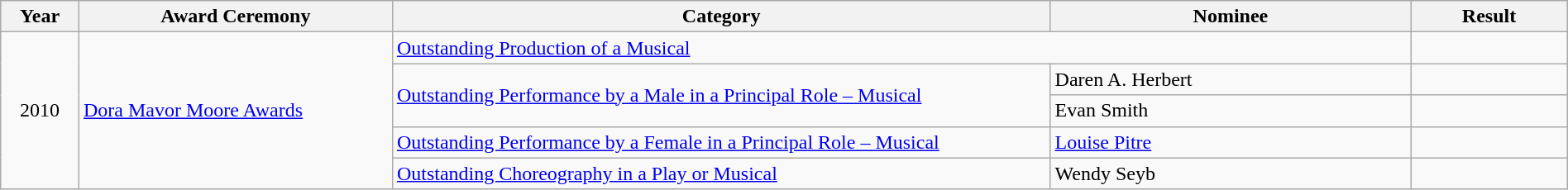<table class="wikitable" style="width:100%;">
<tr>
<th style="width:5%;">Year</th>
<th style="width:20%;">Award Ceremony</th>
<th style="width:42%;">Category</th>
<th style="width:23%;">Nominee</th>
<th style="width:10%;">Result</th>
</tr>
<tr>
<td rowspan="5" align="center">2010</td>
<td rowspan="5"><a href='#'>Dora Mavor Moore Awards</a></td>
<td colspan="2"><a href='#'>Outstanding Production of a Musical</a></td>
<td></td>
</tr>
<tr>
<td rowspan="2"><a href='#'>Outstanding Performance by a Male in a Principal Role – Musical</a></td>
<td>Daren A. Herbert</td>
<td></td>
</tr>
<tr>
<td>Evan Smith</td>
<td></td>
</tr>
<tr>
<td><a href='#'>Outstanding Performance by a Female in a Principal Role – Musical</a></td>
<td><a href='#'>Louise Pitre</a></td>
<td></td>
</tr>
<tr>
<td><a href='#'>Outstanding Choreography in a Play or Musical</a></td>
<td>Wendy Seyb</td>
<td></td>
</tr>
</table>
